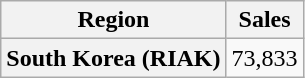<table class="wikitable plainrowheaders">
<tr>
<th>Region</th>
<th>Sales</th>
</tr>
<tr>
<th scope="row">South Korea (RIAK)</th>
<td>73,833</td>
</tr>
</table>
